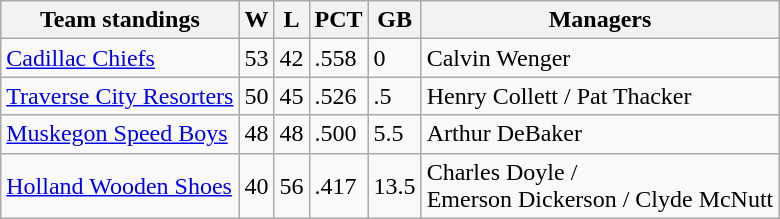<table class="wikitable">
<tr>
<th>Team standings</th>
<th>W</th>
<th>L</th>
<th>PCT</th>
<th>GB</th>
<th>Managers</th>
</tr>
<tr>
<td><a href='#'>Cadillac Chiefs</a></td>
<td>53</td>
<td>42</td>
<td>.558</td>
<td>0</td>
<td>Calvin Wenger</td>
</tr>
<tr>
<td><a href='#'>Traverse City Resorters</a></td>
<td>50</td>
<td>45</td>
<td>.526</td>
<td>.5</td>
<td>Henry Collett / Pat Thacker</td>
</tr>
<tr>
<td><a href='#'>Muskegon Speed Boys</a></td>
<td>48</td>
<td>48</td>
<td>.500</td>
<td>5.5</td>
<td>Arthur DeBaker</td>
</tr>
<tr>
<td><a href='#'>Holland Wooden Shoes</a></td>
<td>40</td>
<td>56</td>
<td>.417</td>
<td>13.5</td>
<td>Charles Doyle / <br>Emerson Dickerson / Clyde McNutt</td>
</tr>
</table>
